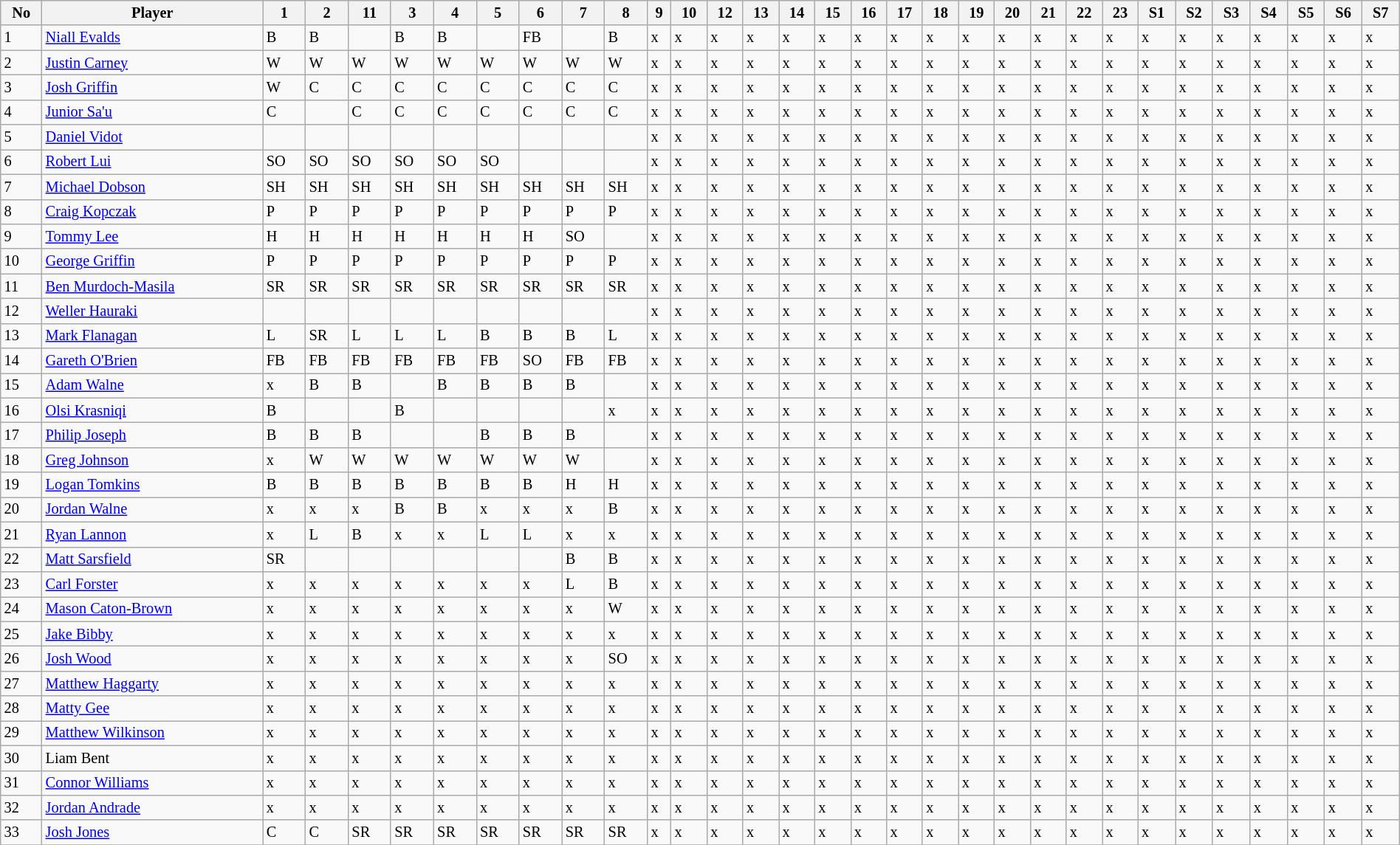<table class="wikitable"  style="font-size:85%; width:100%;">
<tr>
<th>No</th>
<th>Player</th>
<th>1</th>
<th>2</th>
<th>11</th>
<th>3</th>
<th>4</th>
<th>5</th>
<th>6</th>
<th>7</th>
<th>8</th>
<th>9</th>
<th>10</th>
<th>12</th>
<th>13</th>
<th>14</th>
<th>15</th>
<th>16</th>
<th>17</th>
<th>18</th>
<th>19</th>
<th>20</th>
<th>21</th>
<th>22</th>
<th>23</th>
<th>S1</th>
<th>S2</th>
<th>S3</th>
<th>S4</th>
<th>S5</th>
<th>S6</th>
<th>S7</th>
</tr>
<tr>
<td>1</td>
<td><a href='#'>Niall Evalds</a></td>
<td>B</td>
<td>B</td>
<td></td>
<td>B</td>
<td>B</td>
<td></td>
<td>FB</td>
<td></td>
<td>B</td>
<td>x</td>
<td>x</td>
<td>x</td>
<td>x</td>
<td>x</td>
<td>x</td>
<td>x</td>
<td>x</td>
<td>x</td>
<td>x</td>
<td>x</td>
<td>x</td>
<td>x</td>
<td>x</td>
<td>x</td>
<td>x</td>
<td>x</td>
<td>x</td>
<td>x</td>
<td>x</td>
<td>x</td>
</tr>
<tr>
<td>2</td>
<td><a href='#'>Justin Carney</a></td>
<td>W</td>
<td>W</td>
<td>W</td>
<td>W</td>
<td>W</td>
<td>W</td>
<td>W</td>
<td>W</td>
<td>W</td>
<td>x</td>
<td>x</td>
<td>x</td>
<td>x</td>
<td>x</td>
<td>x</td>
<td>x</td>
<td>x</td>
<td>x</td>
<td>x</td>
<td>x</td>
<td>x</td>
<td>x</td>
<td>x</td>
<td>x</td>
<td>x</td>
<td>x</td>
<td>x</td>
<td>x</td>
<td>x</td>
<td>x</td>
</tr>
<tr>
<td>3</td>
<td><a href='#'>Josh Griffin</a></td>
<td>W</td>
<td>C</td>
<td>C</td>
<td>C</td>
<td>C</td>
<td>C</td>
<td>C</td>
<td>C</td>
<td>C</td>
<td>x</td>
<td>x</td>
<td>x</td>
<td>x</td>
<td>x</td>
<td>x</td>
<td>x</td>
<td>x</td>
<td>x</td>
<td>x</td>
<td>x</td>
<td>x</td>
<td>x</td>
<td>x</td>
<td>x</td>
<td>x</td>
<td>x</td>
<td>x</td>
<td>x</td>
<td>x</td>
<td>x</td>
</tr>
<tr>
<td>4</td>
<td><a href='#'>Junior Sa'u</a></td>
<td>C</td>
<td></td>
<td>C</td>
<td>C</td>
<td>C</td>
<td>C</td>
<td>C</td>
<td>C</td>
<td>C</td>
<td>x</td>
<td>x</td>
<td>x</td>
<td>x</td>
<td>x</td>
<td>x</td>
<td>x</td>
<td>x</td>
<td>x</td>
<td>x</td>
<td>x</td>
<td>x</td>
<td>x</td>
<td>x</td>
<td>x</td>
<td>x</td>
<td>x</td>
<td>x</td>
<td>x</td>
<td>x</td>
<td>x</td>
</tr>
<tr>
<td>5</td>
<td><a href='#'>Daniel Vidot</a></td>
<td></td>
<td></td>
<td></td>
<td></td>
<td></td>
<td></td>
<td></td>
<td></td>
<td></td>
<td>x</td>
<td>x</td>
<td>x</td>
<td>x</td>
<td>x</td>
<td>x</td>
<td>x</td>
<td>x</td>
<td>x</td>
<td>x</td>
<td>x</td>
<td>x</td>
<td>x</td>
<td>x</td>
<td>x</td>
<td>x</td>
<td>x</td>
<td>x</td>
<td>x</td>
<td>x</td>
<td>x</td>
</tr>
<tr>
<td>6</td>
<td><a href='#'>Robert Lui</a></td>
<td>SO</td>
<td>SO</td>
<td>SO</td>
<td>SO</td>
<td>SO</td>
<td>SO</td>
<td></td>
<td></td>
<td></td>
<td>x</td>
<td>x</td>
<td>x</td>
<td>x</td>
<td>x</td>
<td>x</td>
<td>x</td>
<td>x</td>
<td>x</td>
<td>x</td>
<td>x</td>
<td>x</td>
<td>x</td>
<td>x</td>
<td>x</td>
<td>x</td>
<td>x</td>
<td>x</td>
<td>x</td>
<td>x</td>
<td>x</td>
</tr>
<tr>
<td>7</td>
<td><a href='#'>Michael Dobson</a></td>
<td>SH</td>
<td>SH</td>
<td>SH</td>
<td>SH</td>
<td>SH</td>
<td>SH</td>
<td>SH</td>
<td>SH</td>
<td>SH</td>
<td>x</td>
<td>x</td>
<td>x</td>
<td>x</td>
<td>x</td>
<td>x</td>
<td>x</td>
<td>x</td>
<td>x</td>
<td>x</td>
<td>x</td>
<td>x</td>
<td>x</td>
<td>x</td>
<td>x</td>
<td>x</td>
<td>x</td>
<td>x</td>
<td>x</td>
<td>x</td>
<td>x</td>
</tr>
<tr>
<td>8</td>
<td><a href='#'>Craig Kopczak</a></td>
<td>P</td>
<td>P</td>
<td>P</td>
<td>P</td>
<td>P</td>
<td>P</td>
<td>P</td>
<td>P</td>
<td>P</td>
<td>x</td>
<td>x</td>
<td>x</td>
<td>x</td>
<td>x</td>
<td>x</td>
<td>x</td>
<td>x</td>
<td>x</td>
<td>x</td>
<td>x</td>
<td>x</td>
<td>x</td>
<td>x</td>
<td>x</td>
<td>x</td>
<td>x</td>
<td>x</td>
<td>x</td>
<td>x</td>
<td>x</td>
</tr>
<tr>
<td>9</td>
<td><a href='#'>Tommy Lee</a></td>
<td>H</td>
<td>H</td>
<td>H</td>
<td>H</td>
<td>H</td>
<td>H</td>
<td>H</td>
<td>SO</td>
<td></td>
<td>x</td>
<td>x</td>
<td>x</td>
<td>x</td>
<td>x</td>
<td>x</td>
<td>x</td>
<td>x</td>
<td>x</td>
<td>x</td>
<td>x</td>
<td>x</td>
<td>x</td>
<td>x</td>
<td>x</td>
<td>x</td>
<td>x</td>
<td>x</td>
<td>x</td>
<td>x</td>
<td>x</td>
</tr>
<tr>
<td>10</td>
<td><a href='#'>George Griffin</a></td>
<td>P</td>
<td>P</td>
<td>P</td>
<td>P</td>
<td>P</td>
<td>P</td>
<td>P</td>
<td>P</td>
<td>P</td>
<td>x</td>
<td>x</td>
<td>x</td>
<td>x</td>
<td>x</td>
<td>x</td>
<td>x</td>
<td>x</td>
<td>x</td>
<td>x</td>
<td>x</td>
<td>x</td>
<td>x</td>
<td>x</td>
<td>x</td>
<td>x</td>
<td>x</td>
<td>x</td>
<td>x</td>
<td>x</td>
<td>x</td>
</tr>
<tr>
<td>11</td>
<td><a href='#'>Ben Murdoch-Masila</a></td>
<td>SR</td>
<td>SR</td>
<td>SR</td>
<td>SR</td>
<td>SR</td>
<td>SR</td>
<td>SR</td>
<td>SR</td>
<td>SR</td>
<td>x</td>
<td>x</td>
<td>x</td>
<td>x</td>
<td>x</td>
<td>x</td>
<td>x</td>
<td>x</td>
<td>x</td>
<td>x</td>
<td>x</td>
<td>x</td>
<td>x</td>
<td>x</td>
<td>x</td>
<td>x</td>
<td>x</td>
<td>x</td>
<td>x</td>
<td>x</td>
<td>x</td>
</tr>
<tr>
<td>12</td>
<td><a href='#'>Weller Hauraki</a></td>
<td></td>
<td></td>
<td></td>
<td></td>
<td></td>
<td></td>
<td></td>
<td></td>
<td></td>
<td>x</td>
<td>x</td>
<td>x</td>
<td>x</td>
<td>x</td>
<td>x</td>
<td>x</td>
<td>x</td>
<td>x</td>
<td>x</td>
<td>x</td>
<td>x</td>
<td>x</td>
<td>x</td>
<td>x</td>
<td>x</td>
<td>x</td>
<td>x</td>
<td>x</td>
<td>x</td>
<td>x</td>
</tr>
<tr>
<td>13</td>
<td><a href='#'>Mark Flanagan</a></td>
<td>L</td>
<td>SR</td>
<td>L</td>
<td>L</td>
<td>L</td>
<td>B</td>
<td>B</td>
<td>B</td>
<td>L</td>
<td>x</td>
<td>x</td>
<td>x</td>
<td>x</td>
<td>x</td>
<td>x</td>
<td>x</td>
<td>x</td>
<td>x</td>
<td>x</td>
<td>x</td>
<td>x</td>
<td>x</td>
<td>x</td>
<td>x</td>
<td>x</td>
<td>x</td>
<td>x</td>
<td>x</td>
<td>x</td>
<td>x</td>
</tr>
<tr>
<td>14</td>
<td><a href='#'>Gareth O'Brien</a></td>
<td>FB</td>
<td>FB</td>
<td>FB</td>
<td>FB</td>
<td>FB</td>
<td>FB</td>
<td>SO</td>
<td>FB</td>
<td>FB</td>
<td>x</td>
<td>x</td>
<td>x</td>
<td>x</td>
<td>x</td>
<td>x</td>
<td>x</td>
<td>x</td>
<td>x</td>
<td>x</td>
<td>x</td>
<td>x</td>
<td>x</td>
<td>x</td>
<td>x</td>
<td>x</td>
<td>x</td>
<td>x</td>
<td>x</td>
<td>x</td>
<td>x</td>
</tr>
<tr>
<td>15</td>
<td><a href='#'>Adam Walne</a></td>
<td>x</td>
<td>B</td>
<td>B</td>
<td></td>
<td>B</td>
<td>B</td>
<td>B</td>
<td>B</td>
<td></td>
<td>x</td>
<td>x</td>
<td>x</td>
<td>x</td>
<td>x</td>
<td>x</td>
<td>x</td>
<td>x</td>
<td>x</td>
<td>x</td>
<td>x</td>
<td>x</td>
<td>x</td>
<td>x</td>
<td>x</td>
<td>x</td>
<td>x</td>
<td>x</td>
<td>x</td>
<td>x</td>
<td>x</td>
</tr>
<tr>
<td>16</td>
<td><a href='#'>Olsi Krasniqi</a></td>
<td>B</td>
<td></td>
<td></td>
<td>B</td>
<td></td>
<td></td>
<td></td>
<td></td>
<td>x</td>
<td>x</td>
<td>x</td>
<td>x</td>
<td>x</td>
<td>x</td>
<td>x</td>
<td>x</td>
<td>x</td>
<td>x</td>
<td>x</td>
<td>x</td>
<td>x</td>
<td>x</td>
<td>x</td>
<td>x</td>
<td>x</td>
<td>x</td>
<td>x</td>
<td>x</td>
<td>x</td>
<td>x</td>
</tr>
<tr>
<td>17</td>
<td><a href='#'>Philip Joseph</a></td>
<td>B</td>
<td>B</td>
<td>B</td>
<td></td>
<td></td>
<td>B</td>
<td>B</td>
<td>B</td>
<td></td>
<td>x</td>
<td>x</td>
<td>x</td>
<td>x</td>
<td>x</td>
<td>x</td>
<td>x</td>
<td>x</td>
<td>x</td>
<td>x</td>
<td>x</td>
<td>x</td>
<td>x</td>
<td>x</td>
<td>x</td>
<td>x</td>
<td>x</td>
<td>x</td>
<td>x</td>
<td>x</td>
<td>x</td>
</tr>
<tr>
<td>18</td>
<td><a href='#'>Greg Johnson</a></td>
<td>x</td>
<td>W</td>
<td>W</td>
<td>W</td>
<td>W</td>
<td>W</td>
<td>W</td>
<td>W</td>
<td></td>
<td>x</td>
<td>x</td>
<td>x</td>
<td>x</td>
<td>x</td>
<td>x</td>
<td>x</td>
<td>x</td>
<td>x</td>
<td>x</td>
<td>x</td>
<td>x</td>
<td>x</td>
<td>x</td>
<td>x</td>
<td>x</td>
<td>x</td>
<td>x</td>
<td>x</td>
<td>x</td>
<td>x</td>
</tr>
<tr>
<td>19</td>
<td><a href='#'>Logan Tomkins</a></td>
<td>B</td>
<td>B</td>
<td>B</td>
<td>B</td>
<td>B</td>
<td>B</td>
<td>B</td>
<td>H</td>
<td>H</td>
<td>x</td>
<td>x</td>
<td>x</td>
<td>x</td>
<td>x</td>
<td>x</td>
<td>x</td>
<td>x</td>
<td>x</td>
<td>x</td>
<td>x</td>
<td>x</td>
<td>x</td>
<td>x</td>
<td>x</td>
<td>x</td>
<td>x</td>
<td>x</td>
<td>x</td>
<td>x</td>
<td>x</td>
</tr>
<tr>
<td>20</td>
<td><a href='#'>Jordan Walne</a></td>
<td>x</td>
<td>x</td>
<td>x</td>
<td>B</td>
<td>B</td>
<td>x</td>
<td>x</td>
<td>x</td>
<td>B</td>
<td>x</td>
<td>x</td>
<td>x</td>
<td>x</td>
<td>x</td>
<td>x</td>
<td>x</td>
<td>x</td>
<td>x</td>
<td>x</td>
<td>x</td>
<td>x</td>
<td>x</td>
<td>x</td>
<td>x</td>
<td>x</td>
<td>x</td>
<td>x</td>
<td>x</td>
<td>x</td>
<td>x</td>
</tr>
<tr>
<td>21</td>
<td><a href='#'>Ryan Lannon</a></td>
<td>x</td>
<td>L</td>
<td>B</td>
<td>x</td>
<td>x</td>
<td>L</td>
<td>L</td>
<td>x</td>
<td>x</td>
<td>x</td>
<td>x</td>
<td>x</td>
<td>x</td>
<td>x</td>
<td>x</td>
<td>x</td>
<td>x</td>
<td>x</td>
<td>x</td>
<td>x</td>
<td>x</td>
<td>x</td>
<td>x</td>
<td>x</td>
<td>x</td>
<td>x</td>
<td>x</td>
<td>x</td>
<td>x</td>
<td>x</td>
</tr>
<tr>
<td>22</td>
<td><a href='#'>Matt Sarsfield</a></td>
<td>SR</td>
<td></td>
<td></td>
<td></td>
<td></td>
<td></td>
<td></td>
<td>B</td>
<td>B</td>
<td>x</td>
<td>x</td>
<td>x</td>
<td>x</td>
<td>x</td>
<td>x</td>
<td>x</td>
<td>x</td>
<td>x</td>
<td>x</td>
<td>x</td>
<td>x</td>
<td>x</td>
<td>x</td>
<td>x</td>
<td>x</td>
<td>x</td>
<td>x</td>
<td>x</td>
<td>x</td>
<td>x</td>
</tr>
<tr>
<td>23</td>
<td><a href='#'>Carl Forster</a></td>
<td>x</td>
<td>x</td>
<td>x</td>
<td>x</td>
<td>x</td>
<td>x</td>
<td>x</td>
<td>L</td>
<td>B</td>
<td>x</td>
<td>x</td>
<td>x</td>
<td>x</td>
<td>x</td>
<td>x</td>
<td>x</td>
<td>x</td>
<td>x</td>
<td>x</td>
<td>x</td>
<td>x</td>
<td>x</td>
<td>x</td>
<td>x</td>
<td>x</td>
<td>x</td>
<td>x</td>
<td>x</td>
<td>x</td>
<td>x</td>
</tr>
<tr>
<td>24</td>
<td><a href='#'>Mason Caton-Brown</a></td>
<td>x</td>
<td>x</td>
<td>x</td>
<td>x</td>
<td>x</td>
<td>x</td>
<td>x</td>
<td>x</td>
<td>W</td>
<td>x</td>
<td>x</td>
<td>x</td>
<td>x</td>
<td>x</td>
<td>x</td>
<td>x</td>
<td>x</td>
<td>x</td>
<td>x</td>
<td>x</td>
<td>x</td>
<td>x</td>
<td>x</td>
<td>x</td>
<td>x</td>
<td>x</td>
<td>x</td>
<td>x</td>
<td>x</td>
<td>x</td>
</tr>
<tr>
<td>25</td>
<td><a href='#'>Jake Bibby</a></td>
<td>x</td>
<td>x</td>
<td>x</td>
<td>x</td>
<td>x</td>
<td>x</td>
<td>x</td>
<td>x</td>
<td>x</td>
<td>x</td>
<td>x</td>
<td>x</td>
<td>x</td>
<td>x</td>
<td>x</td>
<td>x</td>
<td>x</td>
<td>x</td>
<td>x</td>
<td>x</td>
<td>x</td>
<td>x</td>
<td>x</td>
<td>x</td>
<td>x</td>
<td>x</td>
<td>x</td>
<td>x</td>
<td>x</td>
<td>x</td>
</tr>
<tr>
<td>26</td>
<td><a href='#'>Josh Wood</a></td>
<td>x</td>
<td>x</td>
<td>x</td>
<td>x</td>
<td>x</td>
<td>x</td>
<td>x</td>
<td>x</td>
<td>SO</td>
<td>x</td>
<td>x</td>
<td>x</td>
<td>x</td>
<td>x</td>
<td>x</td>
<td>x</td>
<td>x</td>
<td>x</td>
<td>x</td>
<td>x</td>
<td>x</td>
<td>x</td>
<td>x</td>
<td>x</td>
<td>x</td>
<td>x</td>
<td>x</td>
<td>x</td>
<td>x</td>
<td>x</td>
</tr>
<tr>
<td>27</td>
<td><a href='#'>Matthew Haggarty</a></td>
<td>x</td>
<td>x</td>
<td>x</td>
<td>x</td>
<td>x</td>
<td>x</td>
<td>x</td>
<td>x</td>
<td>x</td>
<td>x</td>
<td>x</td>
<td>x</td>
<td>x</td>
<td>x</td>
<td>x</td>
<td>x</td>
<td>x</td>
<td>x</td>
<td>x</td>
<td>x</td>
<td>x</td>
<td>x</td>
<td>x</td>
<td>x</td>
<td>x</td>
<td>x</td>
<td>x</td>
<td>x</td>
<td>x</td>
<td>x</td>
</tr>
<tr>
<td>28</td>
<td><a href='#'>Matty Gee</a></td>
<td>x</td>
<td>x</td>
<td>x</td>
<td>x</td>
<td>x</td>
<td>x</td>
<td>x</td>
<td>x</td>
<td>x</td>
<td>x</td>
<td>x</td>
<td>x</td>
<td>x</td>
<td>x</td>
<td>x</td>
<td>x</td>
<td>x</td>
<td>x</td>
<td>x</td>
<td>x</td>
<td>x</td>
<td>x</td>
<td>x</td>
<td>x</td>
<td>x</td>
<td>x</td>
<td>x</td>
<td>x</td>
<td>x</td>
<td>x</td>
</tr>
<tr>
<td>29</td>
<td><a href='#'>Matthew Wilkinson</a></td>
<td>x</td>
<td>x</td>
<td>x</td>
<td>x</td>
<td>x</td>
<td>x</td>
<td>x</td>
<td>x</td>
<td>x</td>
<td>x</td>
<td>x</td>
<td>x</td>
<td>x</td>
<td>x</td>
<td>x</td>
<td>x</td>
<td>x</td>
<td>x</td>
<td>x</td>
<td>x</td>
<td>x</td>
<td>x</td>
<td>x</td>
<td>x</td>
<td>x</td>
<td>x</td>
<td>x</td>
<td>x</td>
<td>x</td>
<td>x</td>
</tr>
<tr>
<td>30</td>
<td>Liam Bent</td>
<td>x</td>
<td>x</td>
<td>x</td>
<td>x</td>
<td>x</td>
<td>x</td>
<td>x</td>
<td>x</td>
<td>x</td>
<td>x</td>
<td>x</td>
<td>x</td>
<td>x</td>
<td>x</td>
<td>x</td>
<td>x</td>
<td>x</td>
<td>x</td>
<td>x</td>
<td>x</td>
<td>x</td>
<td>x</td>
<td>x</td>
<td>x</td>
<td>x</td>
<td>x</td>
<td>x</td>
<td>x</td>
<td>x</td>
<td>x</td>
</tr>
<tr>
<td>31</td>
<td><a href='#'>Connor Williams</a></td>
<td>x</td>
<td>x</td>
<td>x</td>
<td>x</td>
<td>x</td>
<td>x</td>
<td>x</td>
<td>x</td>
<td>x</td>
<td>x</td>
<td>x</td>
<td>x</td>
<td>x</td>
<td>x</td>
<td>x</td>
<td>x</td>
<td>x</td>
<td>x</td>
<td>x</td>
<td>x</td>
<td>x</td>
<td>x</td>
<td>x</td>
<td>x</td>
<td>x</td>
<td>x</td>
<td>x</td>
<td>x</td>
<td>x</td>
<td>x</td>
</tr>
<tr>
<td>32</td>
<td><a href='#'>Jordan Andrade</a></td>
<td>x</td>
<td>x</td>
<td>x</td>
<td>x</td>
<td>x</td>
<td>x</td>
<td>x</td>
<td>x</td>
<td>x</td>
<td>x</td>
<td>x</td>
<td>x</td>
<td>x</td>
<td>x</td>
<td>x</td>
<td>x</td>
<td>x</td>
<td>x</td>
<td>x</td>
<td>x</td>
<td>x</td>
<td>x</td>
<td>x</td>
<td>x</td>
<td>x</td>
<td>x</td>
<td>x</td>
<td>x</td>
<td>x</td>
<td>x</td>
</tr>
<tr>
<td>33</td>
<td><a href='#'>Josh Jones</a></td>
<td>C</td>
<td>C</td>
<td>SR</td>
<td>SR</td>
<td>SR</td>
<td>SR</td>
<td>SR</td>
<td>SR</td>
<td>SR</td>
<td>x</td>
<td>x</td>
<td>x</td>
<td>x</td>
<td>x</td>
<td>x</td>
<td>x</td>
<td>x</td>
<td>x</td>
<td>x</td>
<td>x</td>
<td>x</td>
<td>x</td>
<td>x</td>
<td>x</td>
<td>x</td>
<td>x</td>
<td>x</td>
<td>x</td>
<td>x</td>
<td>x</td>
</tr>
<tr>
</tr>
</table>
